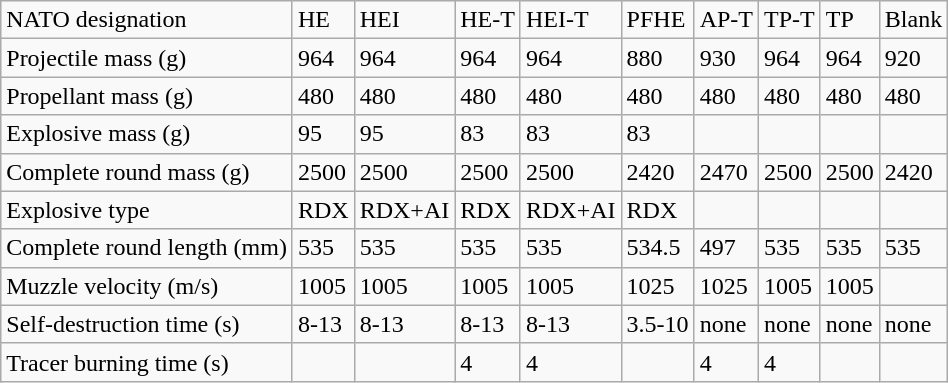<table class="wikitable">
<tr>
<td>NATO designation</td>
<td>HE</td>
<td>HEI</td>
<td>HE-T</td>
<td>HEI-T</td>
<td>PFHE</td>
<td>AP-T</td>
<td>TP-T</td>
<td>TP</td>
<td>Blank</td>
</tr>
<tr>
<td>Projectile mass (g)</td>
<td>964</td>
<td>964</td>
<td>964</td>
<td>964</td>
<td>880</td>
<td>930</td>
<td>964</td>
<td>964</td>
<td>920</td>
</tr>
<tr>
<td>Propellant mass (g)</td>
<td>480</td>
<td>480</td>
<td>480</td>
<td>480</td>
<td>480</td>
<td>480</td>
<td>480</td>
<td>480</td>
<td>480</td>
</tr>
<tr>
<td>Explosive mass (g)</td>
<td>95</td>
<td>95</td>
<td>83</td>
<td>83</td>
<td>83</td>
<td></td>
<td></td>
<td></td>
<td></td>
</tr>
<tr>
<td>Complete round mass (g)</td>
<td>2500</td>
<td>2500</td>
<td>2500</td>
<td>2500</td>
<td>2420</td>
<td>2470</td>
<td>2500</td>
<td>2500</td>
<td>2420</td>
</tr>
<tr>
<td>Explosive type</td>
<td>RDX</td>
<td>RDX+AI</td>
<td>RDX</td>
<td>RDX+AI</td>
<td>RDX</td>
<td></td>
<td></td>
<td></td>
<td></td>
</tr>
<tr>
<td>Complete round length (mm)</td>
<td>535</td>
<td>535</td>
<td>535</td>
<td>535</td>
<td>534.5</td>
<td>497</td>
<td>535</td>
<td>535</td>
<td>535</td>
</tr>
<tr>
<td>Muzzle velocity (m/s)</td>
<td>1005</td>
<td>1005</td>
<td>1005</td>
<td>1005</td>
<td>1025</td>
<td>1025</td>
<td>1005</td>
<td>1005</td>
<td></td>
</tr>
<tr>
<td>Self-destruction time (s)</td>
<td>8-13</td>
<td>8-13</td>
<td>8-13</td>
<td>8-13</td>
<td>3.5-10</td>
<td>none</td>
<td>none</td>
<td>none</td>
<td>none</td>
</tr>
<tr>
<td>Tracer burning time (s)</td>
<td></td>
<td></td>
<td>4</td>
<td>4</td>
<td></td>
<td>4</td>
<td>4</td>
<td></td>
<td></td>
</tr>
</table>
